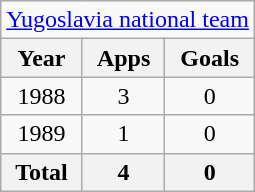<table class="wikitable" style="text-align:center">
<tr>
<td colspan="3"><a href='#'>Yugoslavia national team</a></td>
</tr>
<tr>
<th>Year</th>
<th>Apps</th>
<th>Goals</th>
</tr>
<tr>
<td>1988</td>
<td>3</td>
<td>0</td>
</tr>
<tr>
<td>1989</td>
<td>1</td>
<td>0</td>
</tr>
<tr>
<th>Total</th>
<th>4</th>
<th>0</th>
</tr>
</table>
